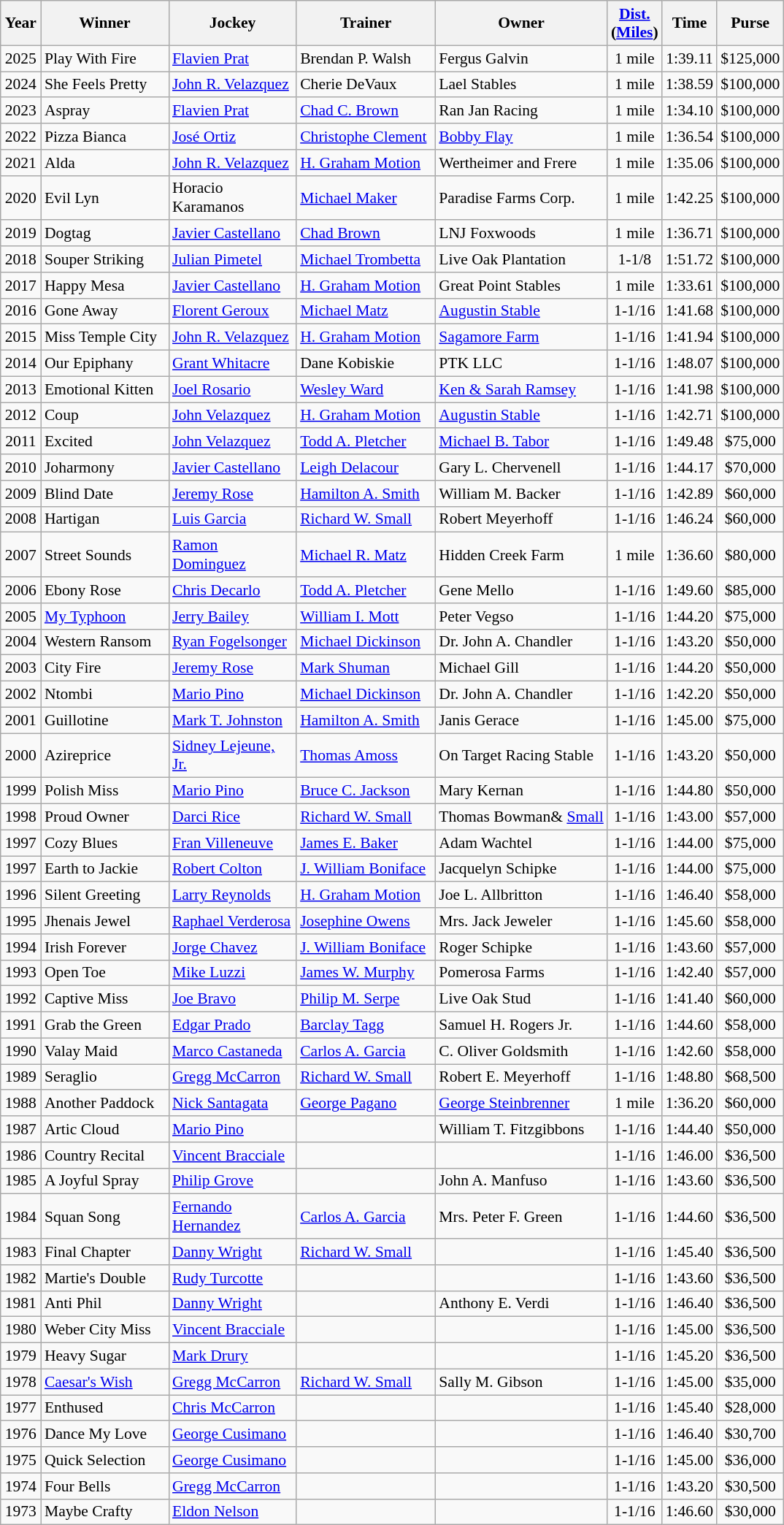<table class="wikitable sortable" style="font-size:90%">
<tr>
<th style="width:30px">Year<br></th>
<th style="width:110px">Winner<br></th>
<th style="width:110px">Jockey<br></th>
<th style="width:120px">Trainer<br></th>
<th>Owner<br></th>
<th style="width:35px"><a href='#'>Dist.</a><br> <span>(<a href='#'>Miles</a>)</span></th>
<th style="width:25px">Time<br></th>
<th style="width:35px">Purse<br></th>
</tr>
<tr>
<td align="center">2025</td>
<td>Play With Fire</td>
<td><a href='#'>Flavien Prat</a></td>
<td>Brendan P. Walsh</td>
<td>Fergus Galvin</td>
<td align="center">1 mile</td>
<td align="center">1:39.11</td>
<td align="center">$125,000</td>
</tr>
<tr>
<td align="center">2024</td>
<td>She Feels Pretty</td>
<td><a href='#'>John R. Velazquez</a></td>
<td>Cherie DeVaux</td>
<td>Lael Stables</td>
<td align="center">1 mile</td>
<td align="center">1:38.59</td>
<td align="center">$100,000</td>
</tr>
<tr>
<td align="center">2023</td>
<td>Aspray</td>
<td><a href='#'>Flavien Prat</a></td>
<td><a href='#'>Chad C. Brown</a></td>
<td>Ran Jan Racing</td>
<td align="center">1 mile</td>
<td align="center">1:34.10</td>
<td align="center">$100,000</td>
</tr>
<tr>
<td align="center">2022</td>
<td>Pizza Bianca</td>
<td><a href='#'>José Ortiz</a></td>
<td><a href='#'>Christophe Clement</a></td>
<td><a href='#'>Bobby Flay</a></td>
<td align="center">1 mile</td>
<td align="center">1:36.54</td>
<td align="center">$100,000</td>
</tr>
<tr>
<td align="center">2021</td>
<td>Alda</td>
<td><a href='#'>John R. Velazquez</a></td>
<td><a href='#'>H. Graham Motion</a></td>
<td>Wertheimer and Frere</td>
<td align="center">1 mile</td>
<td align="center">1:35.06</td>
<td align="center">$100,000</td>
</tr>
<tr>
<td align="center">2020</td>
<td>Evil Lyn</td>
<td>Horacio Karamanos</td>
<td><a href='#'>Michael Maker</a></td>
<td>Paradise Farms Corp.</td>
<td align="center">1 mile</td>
<td align="center">1:42.25</td>
<td align="center">$100,000</td>
</tr>
<tr>
<td align="center">2019</td>
<td>Dogtag</td>
<td><a href='#'>Javier Castellano</a></td>
<td><a href='#'>Chad Brown</a></td>
<td>LNJ Foxwoods</td>
<td align="center">1 mile</td>
<td align="center">1:36.71</td>
<td align="center">$100,000</td>
</tr>
<tr>
<td align="center">2018</td>
<td>Souper Striking</td>
<td><a href='#'>Julian Pimetel</a></td>
<td><a href='#'>Michael Trombetta</a></td>
<td>Live Oak Plantation</td>
<td align="center">1-1/8</td>
<td align="center">1:51.72</td>
<td align="center">$100,000</td>
</tr>
<tr>
<td align="center">2017</td>
<td>Happy Mesa</td>
<td><a href='#'>Javier Castellano</a></td>
<td><a href='#'>H. Graham Motion</a></td>
<td>Great Point Stables</td>
<td align="center">1 mile</td>
<td align="center">1:33.61</td>
<td align="center">$100,000</td>
</tr>
<tr>
<td align="center">2016</td>
<td>Gone Away</td>
<td><a href='#'>Florent Geroux</a></td>
<td><a href='#'>Michael Matz</a></td>
<td><a href='#'>Augustin Stable</a></td>
<td align="center">1-1/16</td>
<td align="center">1:41.68</td>
<td align="center">$100,000</td>
</tr>
<tr>
<td align="center">2015</td>
<td>Miss Temple City</td>
<td><a href='#'>John R. Velazquez</a></td>
<td><a href='#'>H. Graham Motion</a></td>
<td><a href='#'>Sagamore Farm</a></td>
<td align="center">1-1/16</td>
<td align="center">1:41.94</td>
<td align="center">$100,000</td>
</tr>
<tr>
<td align="center">2014</td>
<td>Our Epiphany</td>
<td><a href='#'>Grant Whitacre</a></td>
<td>Dane Kobiskie</td>
<td>PTK LLC</td>
<td align="center">1-1/16</td>
<td align="center">1:48.07</td>
<td align="center">$100,000</td>
</tr>
<tr>
<td align="center">2013</td>
<td>Emotional Kitten</td>
<td><a href='#'>Joel Rosario</a></td>
<td><a href='#'>Wesley Ward</a></td>
<td><a href='#'>Ken & Sarah Ramsey</a></td>
<td align="center">1-1/16</td>
<td align="center">1:41.98</td>
<td align="center">$100,000</td>
</tr>
<tr>
<td align="center">2012</td>
<td>Coup</td>
<td><a href='#'>John Velazquez</a></td>
<td><a href='#'>H. Graham Motion</a></td>
<td><a href='#'>Augustin Stable</a></td>
<td align="center">1-1/16</td>
<td align="center">1:42.71</td>
<td align="center">$100,000</td>
</tr>
<tr>
<td align="center">2011</td>
<td>Excited</td>
<td><a href='#'>John Velazquez</a></td>
<td><a href='#'>Todd A. Pletcher</a></td>
<td><a href='#'>Michael B. Tabor</a></td>
<td align="center">1-1/16</td>
<td align="center">1:49.48</td>
<td align="center">$75,000</td>
</tr>
<tr>
<td align="center">2010</td>
<td>Joharmony</td>
<td><a href='#'>Javier Castellano</a></td>
<td><a href='#'>Leigh Delacour</a></td>
<td>Gary L. Chervenell</td>
<td align="center">1-1/16</td>
<td align="center">1:44.17</td>
<td align="center">$70,000</td>
</tr>
<tr>
<td align="center">2009</td>
<td>Blind Date</td>
<td><a href='#'>Jeremy Rose</a></td>
<td><a href='#'>Hamilton A. Smith</a></td>
<td>William M. Backer</td>
<td align="center">1-1/16</td>
<td align="center">1:42.89</td>
<td align="center">$60,000</td>
</tr>
<tr>
<td align="center">2008</td>
<td>Hartigan</td>
<td><a href='#'>Luis Garcia</a></td>
<td><a href='#'>Richard W. Small</a></td>
<td>Robert Meyerhoff</td>
<td align="center">1-1/16</td>
<td align="center">1:46.24</td>
<td align="center">$60,000</td>
</tr>
<tr>
<td align="center">2007</td>
<td>Street Sounds</td>
<td><a href='#'>Ramon Dominguez</a></td>
<td><a href='#'>Michael R. Matz</a></td>
<td>Hidden Creek Farm</td>
<td align="center">1 mile</td>
<td align="center">1:36.60</td>
<td align="center">$80,000</td>
</tr>
<tr>
<td align="center">2006</td>
<td>Ebony Rose</td>
<td><a href='#'>Chris Decarlo</a></td>
<td><a href='#'>Todd A. Pletcher</a></td>
<td>Gene Mello</td>
<td align="center">1-1/16</td>
<td align="center">1:49.60</td>
<td align="center">$85,000</td>
</tr>
<tr>
<td align="center">2005</td>
<td><a href='#'>My Typhoon</a></td>
<td><a href='#'>Jerry Bailey</a></td>
<td><a href='#'>William I. Mott</a></td>
<td>Peter Vegso</td>
<td align="center">1-1/16</td>
<td align="center">1:44.20</td>
<td align="center">$75,000</td>
</tr>
<tr>
<td align="center">2004</td>
<td>Western Ransom</td>
<td><a href='#'>Ryan Fogelsonger</a></td>
<td><a href='#'>Michael Dickinson</a></td>
<td>Dr. John A. Chandler</td>
<td align="center">1-1/16</td>
<td align="center">1:43.20</td>
<td align="center">$50,000</td>
</tr>
<tr>
<td align="center">2003</td>
<td>City Fire</td>
<td><a href='#'>Jeremy Rose</a></td>
<td><a href='#'>Mark Shuman</a></td>
<td>Michael Gill</td>
<td align="center">1-1/16</td>
<td align="center">1:44.20</td>
<td align="center">$50,000</td>
</tr>
<tr>
<td align="center">2002</td>
<td>Ntombi</td>
<td><a href='#'>Mario Pino</a></td>
<td><a href='#'>Michael Dickinson</a></td>
<td>Dr. John A. Chandler</td>
<td align="center">1-1/16</td>
<td align="center">1:42.20</td>
<td align="center">$50,000</td>
</tr>
<tr>
<td align="center">2001</td>
<td>Guillotine</td>
<td><a href='#'>Mark T. Johnston</a></td>
<td><a href='#'>Hamilton A. Smith</a></td>
<td>Janis Gerace</td>
<td align="center">1-1/16</td>
<td align="center">1:45.00</td>
<td align="center">$75,000</td>
</tr>
<tr>
<td align="center">2000</td>
<td>Azireprice</td>
<td><a href='#'>Sidney Lejeune, Jr.</a></td>
<td><a href='#'>Thomas Amoss</a></td>
<td>On Target Racing Stable</td>
<td align="center">1-1/16</td>
<td align="center">1:43.20</td>
<td align="center">$50,000</td>
</tr>
<tr>
<td align="center">1999</td>
<td>Polish Miss</td>
<td><a href='#'>Mario Pino</a></td>
<td><a href='#'>Bruce C. Jackson</a></td>
<td>Mary Kernan</td>
<td align="center">1-1/16</td>
<td align="center">1:44.80</td>
<td align="center">$50,000</td>
</tr>
<tr>
<td align="center">1998</td>
<td>Proud Owner</td>
<td><a href='#'>Darci Rice</a></td>
<td><a href='#'>Richard W. Small</a></td>
<td>Thomas Bowman& <a href='#'>Small</a></td>
<td align="center">1-1/16</td>
<td align="center">1:43.00</td>
<td align="center">$57,000</td>
</tr>
<tr>
<td align="center">1997</td>
<td>Cozy Blues</td>
<td><a href='#'>Fran Villeneuve</a></td>
<td><a href='#'>James E. Baker</a></td>
<td>Adam Wachtel</td>
<td align="center">1-1/16</td>
<td align="center">1:44.00</td>
<td align="center">$75,000</td>
</tr>
<tr>
<td align="center">1997</td>
<td>Earth to Jackie</td>
<td><a href='#'>Robert Colton</a></td>
<td><a href='#'>J. William Boniface</a></td>
<td>Jacquelyn Schipke</td>
<td align="center">1-1/16</td>
<td align="center">1:44.00</td>
<td align="center">$75,000</td>
</tr>
<tr>
<td align="center">1996</td>
<td>Silent Greeting</td>
<td><a href='#'>Larry Reynolds</a></td>
<td><a href='#'>H. Graham Motion</a></td>
<td>Joe L. Allbritton</td>
<td align="center">1-1/16</td>
<td align="center">1:46.40</td>
<td align="center">$58,000</td>
</tr>
<tr>
<td align="center">1995</td>
<td>Jhenais Jewel</td>
<td><a href='#'>Raphael Verderosa</a></td>
<td><a href='#'>Josephine Owens</a></td>
<td>Mrs. Jack Jeweler</td>
<td align="center">1-1/16</td>
<td align="center">1:45.60</td>
<td align="center">$58,000</td>
</tr>
<tr>
<td align="center">1994</td>
<td>Irish Forever</td>
<td><a href='#'>Jorge Chavez</a></td>
<td><a href='#'>J. William Boniface</a></td>
<td>Roger Schipke</td>
<td align="center">1-1/16</td>
<td align="center">1:43.60</td>
<td align="center">$57,000</td>
</tr>
<tr>
<td align="center">1993</td>
<td>Open Toe</td>
<td><a href='#'>Mike Luzzi</a></td>
<td><a href='#'>James W. Murphy</a></td>
<td>Pomerosa Farms</td>
<td align="center">1-1/16</td>
<td align="center">1:42.40</td>
<td align="center">$57,000</td>
</tr>
<tr>
<td align="center">1992</td>
<td>Captive Miss</td>
<td><a href='#'>Joe Bravo</a></td>
<td><a href='#'>Philip M. Serpe</a></td>
<td>Live Oak Stud</td>
<td align="center">1-1/16</td>
<td align="center">1:41.40</td>
<td align="center">$60,000</td>
</tr>
<tr>
<td align="center">1991</td>
<td>Grab the Green</td>
<td><a href='#'>Edgar Prado</a></td>
<td><a href='#'>Barclay Tagg</a></td>
<td>Samuel H. Rogers Jr.</td>
<td align="center">1-1/16</td>
<td align="center">1:44.60</td>
<td align="center">$58,000</td>
</tr>
<tr>
<td align="center">1990</td>
<td>Valay Maid</td>
<td><a href='#'>Marco Castaneda</a></td>
<td><a href='#'>Carlos A. Garcia</a></td>
<td>C. Oliver Goldsmith</td>
<td align="center">1-1/16</td>
<td align="center">1:42.60</td>
<td align="center">$58,000</td>
</tr>
<tr>
<td align="center">1989</td>
<td>Seraglio</td>
<td><a href='#'>Gregg McCarron</a></td>
<td><a href='#'>Richard W. Small</a></td>
<td>Robert E. Meyerhoff</td>
<td align="center">1-1/16</td>
<td align="center">1:48.80</td>
<td align="center">$68,500</td>
</tr>
<tr>
<td align="center">1988</td>
<td>Another Paddock</td>
<td><a href='#'>Nick Santagata</a></td>
<td><a href='#'>George Pagano</a></td>
<td><a href='#'>George Steinbrenner</a></td>
<td align="center">1 mile</td>
<td align="center">1:36.20</td>
<td align="center">$60,000</td>
</tr>
<tr>
<td align="center">1987</td>
<td>Artic Cloud</td>
<td><a href='#'>Mario Pino</a></td>
<td></td>
<td>William T. Fitzgibbons</td>
<td align="center">1-1/16</td>
<td align="center">1:44.40</td>
<td align="center">$50,000</td>
</tr>
<tr>
<td align="center">1986</td>
<td>Country Recital</td>
<td><a href='#'>Vincent Bracciale</a></td>
<td></td>
<td></td>
<td align="center">1-1/16</td>
<td align="center">1:46.00</td>
<td align="center">$36,500</td>
</tr>
<tr>
<td align="center">1985</td>
<td>A Joyful Spray</td>
<td><a href='#'>Philip Grove</a></td>
<td></td>
<td>John A. Manfuso</td>
<td align="center">1-1/16</td>
<td align="center">1:43.60</td>
<td align="center">$36,500</td>
</tr>
<tr>
<td align="center">1984</td>
<td>Squan Song</td>
<td><a href='#'>Fernando Hernandez</a></td>
<td><a href='#'>Carlos A. Garcia</a></td>
<td>Mrs. Peter F. Green</td>
<td align="center">1-1/16</td>
<td align="center">1:44.60</td>
<td align="center">$36,500</td>
</tr>
<tr>
<td align="center">1983</td>
<td>Final Chapter</td>
<td><a href='#'>Danny Wright</a></td>
<td><a href='#'>Richard W. Small</a></td>
<td></td>
<td align="center">1-1/16</td>
<td align="center">1:45.40</td>
<td align="center">$36,500</td>
</tr>
<tr>
<td align="center">1982</td>
<td>Martie's Double</td>
<td><a href='#'>Rudy Turcotte</a></td>
<td></td>
<td></td>
<td align="center">1-1/16</td>
<td align="center">1:43.60</td>
<td align="center">$36,500</td>
</tr>
<tr>
<td align="center">1981</td>
<td>Anti Phil</td>
<td><a href='#'>Danny Wright</a></td>
<td></td>
<td>Anthony E. Verdi</td>
<td align="center">1-1/16</td>
<td align="center">1:46.40</td>
<td align="center">$36,500</td>
</tr>
<tr>
<td align="center">1980</td>
<td>Weber City Miss</td>
<td><a href='#'>Vincent Bracciale</a></td>
<td></td>
<td></td>
<td align="center">1-1/16</td>
<td align="center">1:45.00</td>
<td align="center">$36,500</td>
</tr>
<tr>
<td align="center">1979</td>
<td>Heavy Sugar</td>
<td><a href='#'>Mark Drury</a></td>
<td></td>
<td></td>
<td align="center">1-1/16</td>
<td align="center">1:45.20</td>
<td align="center">$36,500</td>
</tr>
<tr>
<td align="center">1978</td>
<td><a href='#'>Caesar's Wish</a></td>
<td><a href='#'>Gregg McCarron</a></td>
<td><a href='#'>Richard W. Small</a></td>
<td>Sally M. Gibson</td>
<td align="center">1-1/16</td>
<td align="center">1:45.00</td>
<td align="center">$35,000</td>
</tr>
<tr>
<td align="center">1977</td>
<td>Enthused</td>
<td><a href='#'>Chris McCarron</a></td>
<td></td>
<td></td>
<td align="center">1-1/16</td>
<td align="center">1:45.40</td>
<td align="center">$28,000</td>
</tr>
<tr>
<td align="center">1976</td>
<td>Dance My Love</td>
<td><a href='#'>George Cusimano</a></td>
<td></td>
<td></td>
<td align="center">1-1/16</td>
<td align="center">1:46.40</td>
<td align="center">$30,700</td>
</tr>
<tr>
<td align="center">1975</td>
<td>Quick Selection</td>
<td><a href='#'>George Cusimano</a></td>
<td></td>
<td></td>
<td align="center">1-1/16</td>
<td align="center">1:45.00</td>
<td align="center">$36,000</td>
</tr>
<tr>
<td align="center">1974</td>
<td>Four Bells</td>
<td><a href='#'>Gregg McCarron</a></td>
<td></td>
<td></td>
<td align="center">1-1/16</td>
<td align="center">1:43.20</td>
<td align="center">$30,500</td>
</tr>
<tr>
<td align="center">1973</td>
<td>Maybe Crafty</td>
<td><a href='#'>Eldon Nelson</a></td>
<td></td>
<td></td>
<td align="center">1-1/16</td>
<td align="center">1:46.60</td>
<td align="center">$30,000</td>
</tr>
</table>
